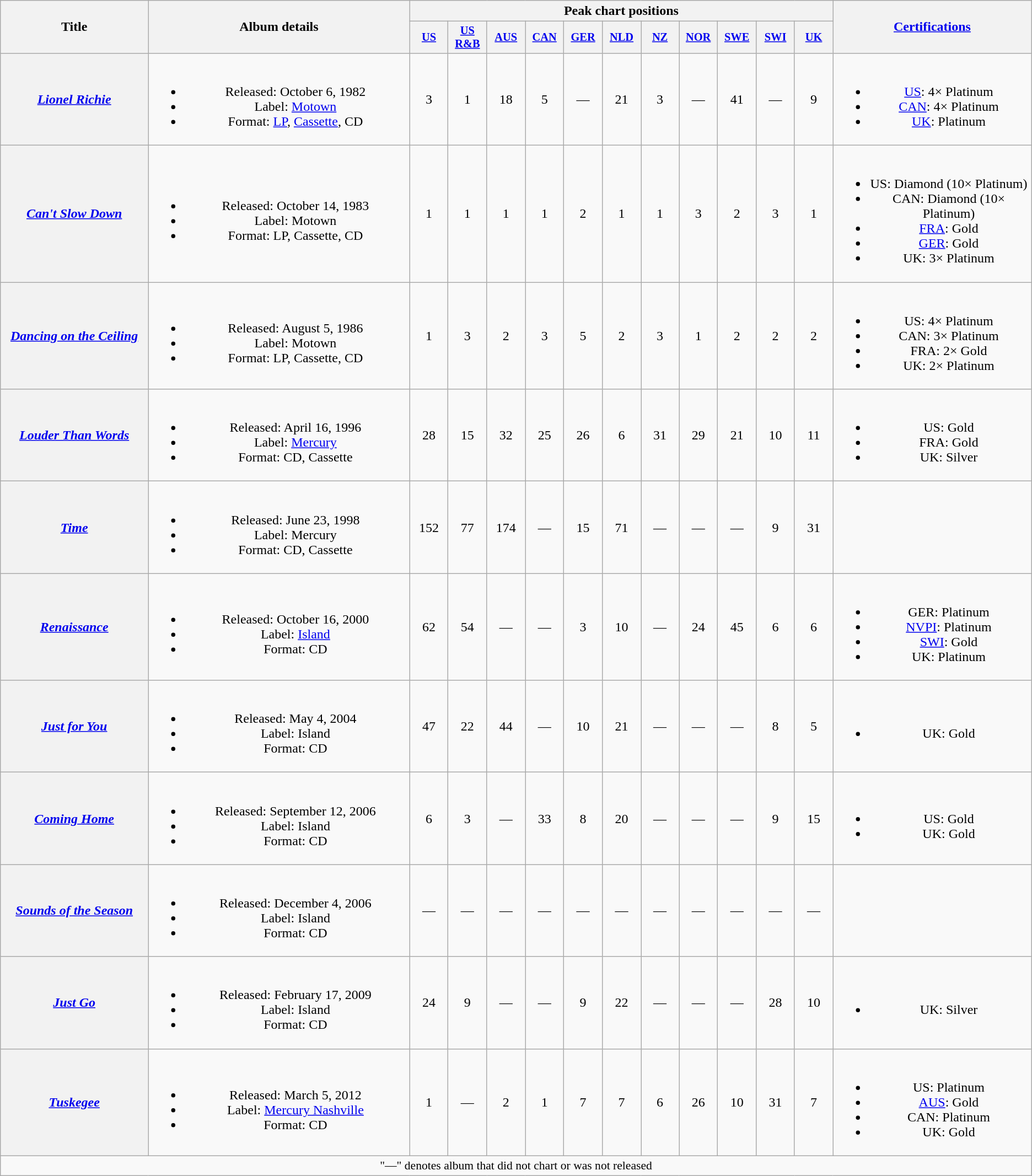<table class="wikitable plainrowheaders" style="text-align:center;" border="1">
<tr>
<th scope="col" rowspan="2" style="width:11em;">Title</th>
<th scope="col" rowspan="2" style="width:20em;">Album details</th>
<th scope="col" colspan="11">Peak chart positions</th>
<th scope="col" rowspan="2" style="width:15em;"><a href='#'>Certifications</a></th>
</tr>
<tr>
<th scope="col" style="width:3em;font-size:85%;"><a href='#'>US</a><br></th>
<th scope="col" style="width:3em;font-size:85%;"><a href='#'>US R&B</a><br></th>
<th scope="col" style="width:3em;font-size:85%;"><a href='#'>AUS</a><br></th>
<th scope="col" style="width:3em;font-size:85%;"><a href='#'>CAN</a><br></th>
<th scope="col" style="width:3em;font-size:85%;"><a href='#'>GER</a><br></th>
<th scope="col" style="width:3em;font-size:85%;"><a href='#'>NLD</a><br></th>
<th scope="col" style="width:3em;font-size:85%;"><a href='#'>NZ</a><br></th>
<th scope="col" style="width:3em;font-size:85%;"><a href='#'>NOR</a><br></th>
<th scope="col" style="width:3em;font-size:85%;"><a href='#'>SWE</a><br></th>
<th scope="col" style="width:3em;font-size:85%;"><a href='#'>SWI</a><br></th>
<th scope="col" style="width:3em;font-size:85%;"><a href='#'>UK</a><br></th>
</tr>
<tr>
<th scope="row"><em><a href='#'>Lionel Richie</a></em></th>
<td><br><ul><li>Released: October 6, 1982</li><li>Label: <a href='#'>Motown</a></li><li>Format: <a href='#'>LP</a>, <a href='#'>Cassette</a>, CD</li></ul></td>
<td>3</td>
<td>1</td>
<td>18</td>
<td>5</td>
<td>—</td>
<td>21</td>
<td>3</td>
<td>—</td>
<td>41</td>
<td>—</td>
<td>9</td>
<td><br><ul><li><a href='#'>US</a>: 4× Platinum</li><li><a href='#'>CAN</a>: 4× Platinum</li><li><a href='#'>UK</a>: Platinum</li></ul></td>
</tr>
<tr>
<th scope="row"><em><a href='#'>Can't Slow Down</a></em></th>
<td><br><ul><li>Released: October 14, 1983</li><li>Label: Motown</li><li>Format: LP, Cassette, CD</li></ul></td>
<td>1</td>
<td>1</td>
<td>1</td>
<td>1</td>
<td>2</td>
<td>1</td>
<td>1</td>
<td>3</td>
<td>2</td>
<td>3</td>
<td>1</td>
<td><br><ul><li>US: Diamond (10× Platinum)</li><li>CAN: Diamond (10× Platinum)</li><li><a href='#'>FRA</a>: Gold</li><li><a href='#'>GER</a>: Gold</li><li>UK: 3× Platinum</li></ul></td>
</tr>
<tr>
<th scope="row"><em><a href='#'>Dancing on the Ceiling</a></em></th>
<td><br><ul><li>Released: August 5, 1986</li><li>Label: Motown</li><li>Format: LP, Cassette, CD</li></ul></td>
<td>1</td>
<td>3</td>
<td>2</td>
<td>3</td>
<td>5</td>
<td>2</td>
<td>3</td>
<td>1</td>
<td>2</td>
<td>2</td>
<td>2</td>
<td><br><ul><li>US: 4× Platinum</li><li>CAN: 3× Platinum</li><li>FRA: 2× Gold</li><li>UK: 2× Platinum</li></ul></td>
</tr>
<tr>
<th scope="row"><em><a href='#'>Louder Than Words</a></em></th>
<td><br><ul><li>Released: April 16, 1996</li><li>Label: <a href='#'>Mercury</a></li><li>Format: CD, Cassette</li></ul></td>
<td>28</td>
<td>15</td>
<td>32</td>
<td>25</td>
<td>26</td>
<td>6</td>
<td>31</td>
<td>29</td>
<td>21</td>
<td>10</td>
<td>11</td>
<td><br><ul><li>US: Gold</li><li>FRA: Gold</li><li>UK: Silver</li></ul></td>
</tr>
<tr>
<th scope="row"><em><a href='#'>Time</a></em></th>
<td><br><ul><li>Released: June 23, 1998</li><li>Label: Mercury</li><li>Format: CD, Cassette</li></ul></td>
<td>152</td>
<td>77</td>
<td>174</td>
<td>—</td>
<td>15</td>
<td>71</td>
<td>—</td>
<td>—</td>
<td>—</td>
<td>9</td>
<td>31</td>
<td></td>
</tr>
<tr>
<th scope="row"><em><a href='#'>Renaissance</a></em></th>
<td><br><ul><li>Released: October 16, 2000</li><li>Label: <a href='#'>Island</a></li><li>Format: CD</li></ul></td>
<td>62</td>
<td>54</td>
<td>—</td>
<td>—</td>
<td>3</td>
<td>10</td>
<td>—</td>
<td>24</td>
<td>45</td>
<td>6</td>
<td>6</td>
<td><br><ul><li>GER: Platinum</li><li><a href='#'>NVPI</a>: Platinum</li><li><a href='#'>SWI</a>: Gold</li><li>UK: Platinum</li></ul></td>
</tr>
<tr>
<th scope="row"><em><a href='#'>Just for You</a></em></th>
<td><br><ul><li>Released: May 4, 2004</li><li>Label: Island</li><li>Format: CD</li></ul></td>
<td>47</td>
<td>22</td>
<td>44</td>
<td>—</td>
<td>10</td>
<td>21</td>
<td>—</td>
<td>—</td>
<td>—</td>
<td>8</td>
<td>5</td>
<td><br><ul><li>UK: Gold</li></ul></td>
</tr>
<tr>
<th scope="row"><em><a href='#'>Coming Home</a></em></th>
<td><br><ul><li>Released: September 12, 2006</li><li>Label: Island</li><li>Format: CD</li></ul></td>
<td>6</td>
<td>3</td>
<td>—</td>
<td>33</td>
<td>8</td>
<td>20</td>
<td>—</td>
<td>—</td>
<td>—</td>
<td>9</td>
<td>15</td>
<td><br><ul><li>US: Gold</li><li>UK: Gold</li></ul></td>
</tr>
<tr>
<th scope="row"><em><a href='#'>Sounds of the Season</a></em></th>
<td><br><ul><li>Released: December 4, 2006</li><li>Label: Island</li><li>Format: CD</li></ul></td>
<td>—</td>
<td>—</td>
<td>—</td>
<td>—</td>
<td>—</td>
<td>—</td>
<td>—</td>
<td>—</td>
<td>—</td>
<td>—</td>
<td>—</td>
<td></td>
</tr>
<tr>
<th scope="row"><em><a href='#'>Just Go</a></em></th>
<td><br><ul><li>Released: February 17, 2009</li><li>Label: Island</li><li>Format: CD</li></ul></td>
<td>24</td>
<td>9</td>
<td>—</td>
<td>—</td>
<td>9</td>
<td>22</td>
<td>—</td>
<td>—</td>
<td>—</td>
<td>28</td>
<td>10</td>
<td><br><ul><li>UK: Silver</li></ul></td>
</tr>
<tr>
<th scope="row"><em><a href='#'>Tuskegee</a></em></th>
<td><br><ul><li>Released: March 5, 2012</li><li>Label: <a href='#'>Mercury Nashville</a></li><li>Format: CD</li></ul></td>
<td>1</td>
<td>—</td>
<td>2</td>
<td>1</td>
<td>7</td>
<td>7</td>
<td>6</td>
<td>26</td>
<td>10</td>
<td>31</td>
<td>7</td>
<td><br><ul><li>US: Platinum</li><li><a href='#'>AUS</a>: Gold</li><li>CAN: Platinum</li><li>UK: Gold</li></ul></td>
</tr>
<tr>
<td colspan="16" style="font-size:90%">"—" denotes album that did not chart or was not released</td>
</tr>
</table>
